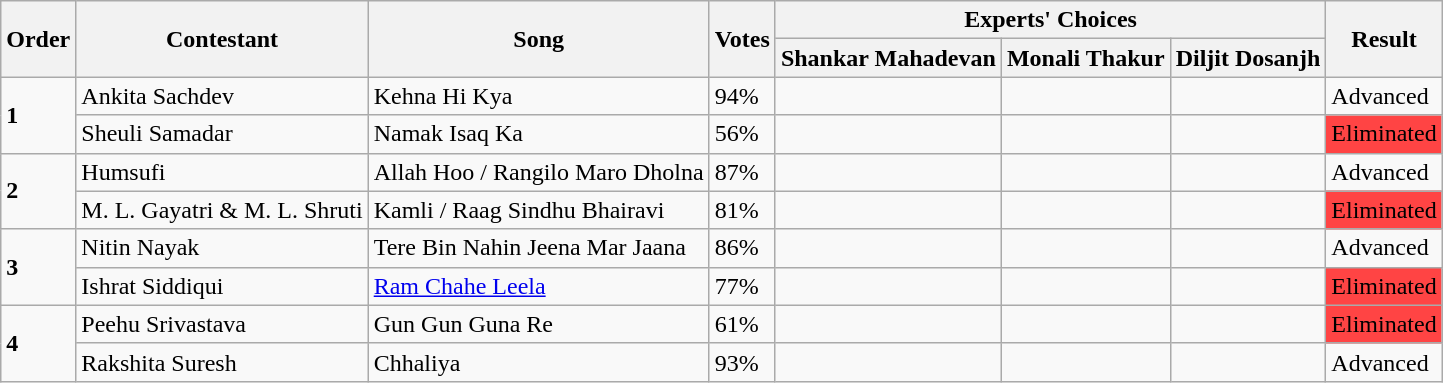<table class="wikitable sortable mw-collapsible">
<tr>
<th rowspan="2">Order</th>
<th rowspan="2">Contestant</th>
<th rowspan="2">Song</th>
<th rowspan="2">Votes</th>
<th colspan="3">Experts' Choices</th>
<th rowspan="2">Result</th>
</tr>
<tr>
<th>Shankar Mahadevan</th>
<th>Monali Thakur</th>
<th>Diljit Dosanjh</th>
</tr>
<tr>
<td rowspan="2"><strong>1</strong></td>
<td>Ankita Sachdev</td>
<td>Kehna Hi Kya</td>
<td>94%</td>
<td></td>
<td></td>
<td></td>
<td>Advanced</td>
</tr>
<tr>
<td>Sheuli Samadar</td>
<td>Namak Isaq Ka</td>
<td>56%</td>
<td></td>
<td></td>
<td></td>
<td bgcolor="#ff4444">Eliminated</td>
</tr>
<tr>
<td rowspan="2"><strong>2</strong></td>
<td>Humsufi</td>
<td>Allah Hoo / Rangilo Maro Dholna</td>
<td>87%</td>
<td></td>
<td></td>
<td></td>
<td>Advanced</td>
</tr>
<tr>
<td>M. L. Gayatri & M. L. Shruti</td>
<td>Kamli / Raag Sindhu Bhairavi</td>
<td>81%</td>
<td></td>
<td></td>
<td></td>
<td bgcolor="#ff4444">Eliminated</td>
</tr>
<tr>
<td rowspan="2"><strong>3</strong></td>
<td>Nitin Nayak</td>
<td>Tere Bin Nahin Jeena Mar Jaana</td>
<td>86%</td>
<td></td>
<td></td>
<td></td>
<td>Advanced</td>
</tr>
<tr>
<td>Ishrat Siddiqui</td>
<td><a href='#'>Ram Chahe Leela</a></td>
<td>77%</td>
<td></td>
<td></td>
<td></td>
<td bgcolor="#ff4444">Eliminated</td>
</tr>
<tr>
<td rowspan="2"><strong>4</strong></td>
<td>Peehu Srivastava</td>
<td>Gun Gun Guna Re</td>
<td>61%</td>
<td></td>
<td></td>
<td></td>
<td bgcolor="#ff4444">Eliminated</td>
</tr>
<tr>
<td>Rakshita Suresh</td>
<td>Chhaliya</td>
<td>93%</td>
<td></td>
<td></td>
<td></td>
<td>Advanced</td>
</tr>
</table>
